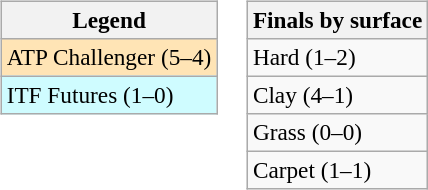<table>
<tr valign=top>
<td><br><table class=wikitable style=font-size:97%>
<tr>
<th>Legend</th>
</tr>
<tr bgcolor=moccasin>
<td>ATP Challenger (5–4)</td>
</tr>
<tr bgcolor=cffcff>
<td>ITF Futures (1–0)</td>
</tr>
</table>
</td>
<td><br><table class=wikitable style=font-size:97%>
<tr>
<th>Finals by surface</th>
</tr>
<tr>
<td>Hard (1–2)</td>
</tr>
<tr>
<td>Clay (4–1)</td>
</tr>
<tr>
<td>Grass (0–0)</td>
</tr>
<tr>
<td>Carpet (1–1)</td>
</tr>
</table>
</td>
</tr>
</table>
